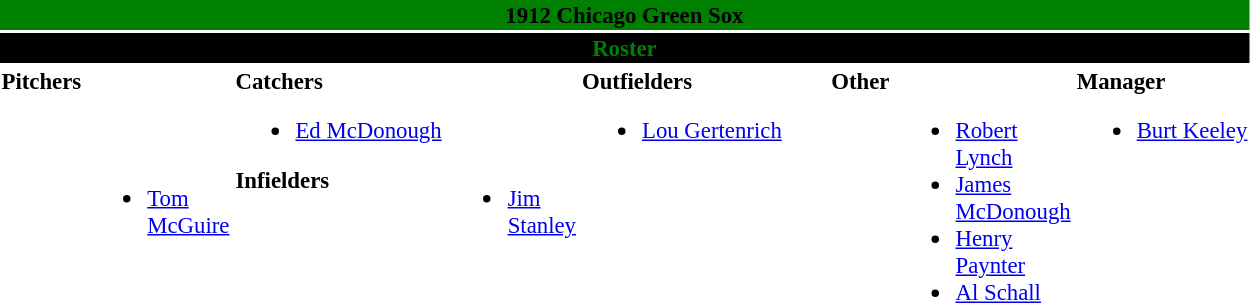<table class="toccolours" style="font-size: 95%;">
<tr>
<th colspan="10" style="background:green; color:black; text-align:center;">1912 Chicago Green Sox</th>
</tr>
<tr>
<td colspan="10" style="background:black; color:green; text-align:center;"><strong>Roster</strong></td>
</tr>
<tr>
<td valign="top"><strong>Pitchers</strong></td>
<td style="width:25px;"><br><ul><li><a href='#'>Tom McGuire</a></li></ul></td>
<td valign="top"><strong>Catchers</strong><br><ul><li><a href='#'>Ed McDonough</a></li></ul><strong>Infielders</strong></td>
<td style="width:25px;"><br><ul><li><a href='#'>Jim Stanley</a></li></ul></td>
<td valign="top"><strong>Outfielders</strong><br><ul><li><a href='#'>Lou Gertenrich</a></li></ul></td>
<td style="width:25px;"></td>
<td valign="top"><strong>Other</strong></td>
<td style="width:25px;"><br><ul><li><a href='#'>Robert Lynch</a></li><li><a href='#'>James McDonough</a></li><li><a href='#'>Henry Paynter</a></li><li><a href='#'>Al Schall</a></li></ul></td>
<td valign="top"><strong>Manager</strong><br><ul><li><a href='#'>Burt Keeley</a></li></ul></td>
</tr>
</table>
